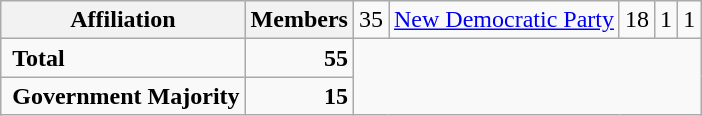<table class="wikitable">
<tr>
<th colspan="2">Affiliation</th>
<th>Members<br></th>
<td align="right">35<br></td>
<td><a href='#'>New Democratic Party</a></td>
<td align="right">18<br></td>
<td align="right">1<br></td>
<td align="right">1</td>
</tr>
<tr>
<td colspan="2" rowspan="1"> <strong>Total</strong><br></td>
<td align="right"><strong>55</strong></td>
</tr>
<tr>
<td colspan="2" rowspan="1"> <strong>Government Majority</strong><br></td>
<td align="right"><strong>15</strong></td>
</tr>
</table>
